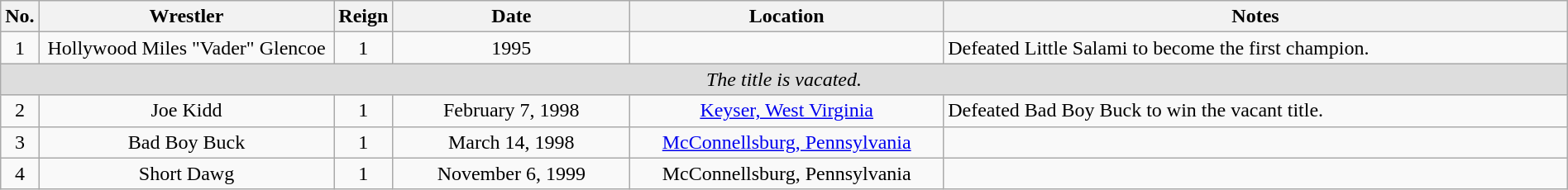<table class="wikitable" style="text-align: center" width=100%>
<tr>
<th width=0>No.</th>
<th width=20%>Wrestler</th>
<th width=0>Reign</th>
<th width=16%>Date</th>
<th width=21%>Location</th>
<th width=43%>Notes</th>
</tr>
<tr>
<td>1</td>
<td>Hollywood Miles "Vader" Glencoe</td>
<td>1</td>
<td>1995</td>
<td></td>
<td align=left>Defeated Little Salami to become the first champion.</td>
</tr>
<tr>
<td style="background: #dddddd;" colspan=7><em>The title is vacated.</em></td>
</tr>
<tr>
<td>2</td>
<td>Joe Kidd</td>
<td>1</td>
<td>February 7, 1998</td>
<td><a href='#'>Keyser, West Virginia</a></td>
<td align=left>Defeated Bad Boy Buck to win the vacant title.</td>
</tr>
<tr>
<td>3</td>
<td>Bad Boy Buck</td>
<td>1</td>
<td>March 14, 1998</td>
<td><a href='#'>McConnellsburg, Pennsylvania</a></td>
<td align=left></td>
</tr>
<tr>
<td>4</td>
<td>Short Dawg</td>
<td>1</td>
<td>November 6, 1999</td>
<td>McConnellsburg, Pennsylvania</td>
<td align=left></td>
</tr>
</table>
